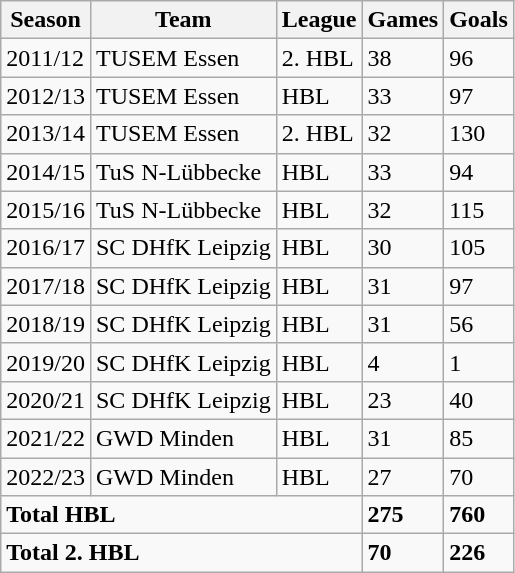<table class="wikitable">
<tr>
<th>Season</th>
<th>Team</th>
<th>League</th>
<th>Games</th>
<th>Goals</th>
</tr>
<tr>
<td>2011/12</td>
<td>TUSEM Essen</td>
<td>2. HBL</td>
<td>38</td>
<td>96</td>
</tr>
<tr>
<td>2012/13</td>
<td>TUSEM Essen</td>
<td>HBL</td>
<td>33</td>
<td>97</td>
</tr>
<tr>
<td>2013/14</td>
<td>TUSEM Essen</td>
<td>2. HBL</td>
<td>32</td>
<td>130</td>
</tr>
<tr>
<td>2014/15</td>
<td>TuS N-Lübbecke</td>
<td>HBL</td>
<td>33</td>
<td>94</td>
</tr>
<tr>
<td>2015/16</td>
<td>TuS N-Lübbecke</td>
<td>HBL</td>
<td>32</td>
<td>115</td>
</tr>
<tr>
<td>2016/17</td>
<td>SC DHfK Leipzig</td>
<td>HBL</td>
<td>30</td>
<td>105</td>
</tr>
<tr>
<td>2017/18</td>
<td>SC DHfK Leipzig</td>
<td>HBL</td>
<td>31</td>
<td>97</td>
</tr>
<tr>
<td>2018/19</td>
<td>SC DHfK Leipzig</td>
<td>HBL</td>
<td>31</td>
<td>56</td>
</tr>
<tr>
<td>2019/20</td>
<td>SC DHfK Leipzig</td>
<td>HBL</td>
<td>4</td>
<td>1</td>
</tr>
<tr>
<td>2020/21</td>
<td>SC DHfK Leipzig</td>
<td>HBL</td>
<td>23</td>
<td>40</td>
</tr>
<tr>
<td>2021/22</td>
<td>GWD Minden</td>
<td>HBL</td>
<td>31</td>
<td>85</td>
</tr>
<tr>
<td>2022/23</td>
<td>GWD Minden</td>
<td>HBL</td>
<td>27</td>
<td>70</td>
</tr>
<tr>
<td colspan="3"><strong>Total HBL</strong></td>
<td><strong>275</strong></td>
<td><strong>760</strong></td>
</tr>
<tr>
<td colspan="3"><strong>Total 2. HBL</strong></td>
<td><strong>70</strong></td>
<td><strong>226</strong></td>
</tr>
</table>
